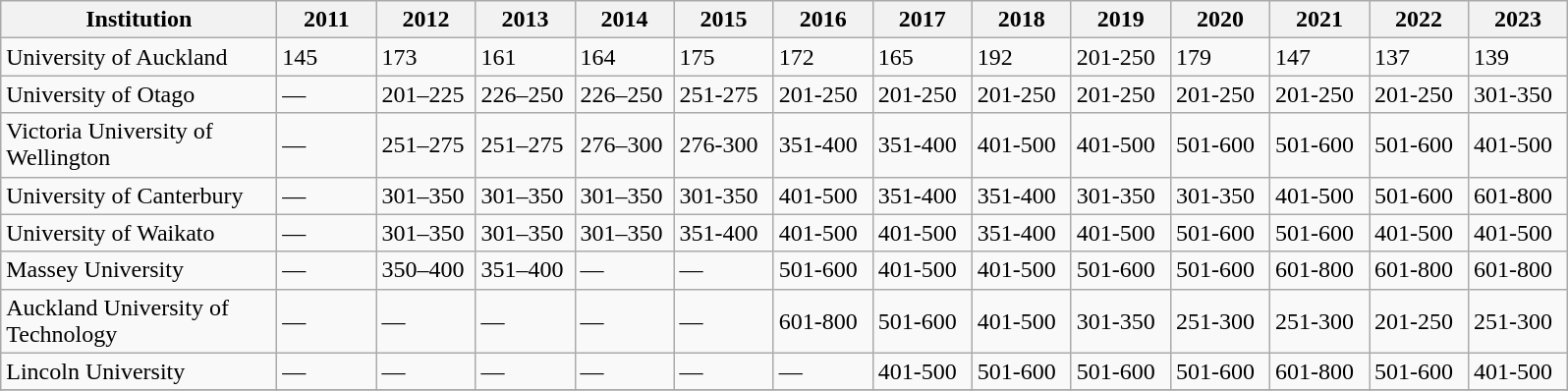<table class="sortable wikitable" style="height: 200px;">
<tr>
<th scope="col" width="180px">Institution</th>
<th scope="col" width="60px" data-sort-type="number">2011</th>
<th scope="col" width="60px" data-sort-type="number">2012</th>
<th scope="col" width="60px" data-sort-type="number">2013</th>
<th scope="col" width="60px" data-sort-type="number">2014</th>
<th scope="col" width="60px" data-sort-type="number">2015</th>
<th scope="col" width="60px" data-sort-type="number">2016</th>
<th scope="col" width="60px" data-sort-type="number">2017</th>
<th scope="col" width="60px" data-sort-type="number">2018</th>
<th scope="col" width="60px" data-sort-type="number">2019</th>
<th scope="col" width="60px" data-sort-type="number">2020</th>
<th scope="col" width="60px" data-sort-type="number">2021</th>
<th scope="col" width="60px" data-sort-type="number">2022</th>
<th scope="col" width="60px" data-sort-type="number">2023</th>
</tr>
<tr>
<td>University of Auckland</td>
<td>145</td>
<td>173</td>
<td>161</td>
<td>164</td>
<td>175</td>
<td>172</td>
<td>165</td>
<td>192</td>
<td>201-250</td>
<td>179</td>
<td>147</td>
<td>137</td>
<td>139</td>
</tr>
<tr>
<td>University of Otago</td>
<td data-sort-value="999">—</td>
<td>201–225</td>
<td>226–250</td>
<td>226–250</td>
<td>251-275</td>
<td>201-250</td>
<td>201-250</td>
<td>201-250</td>
<td>201-250</td>
<td>201-250</td>
<td>201-250</td>
<td>201-250</td>
<td>301-350</td>
</tr>
<tr>
<td>Victoria University of Wellington</td>
<td data-sort-value="999">—</td>
<td>251–275</td>
<td>251–275</td>
<td>276–300</td>
<td>276-300</td>
<td>351-400</td>
<td>351-400</td>
<td>401-500</td>
<td>401-500</td>
<td>501-600</td>
<td>501-600</td>
<td>501-600</td>
<td>401-500</td>
</tr>
<tr>
<td>University of Canterbury</td>
<td data-sort-value="999">—</td>
<td>301–350</td>
<td>301–350</td>
<td>301–350</td>
<td>301-350</td>
<td>401-500</td>
<td>351-400</td>
<td>351-400</td>
<td>301-350</td>
<td>301-350</td>
<td>401-500</td>
<td>501-600</td>
<td>601-800</td>
</tr>
<tr>
<td>University of Waikato</td>
<td data-sort-value="999">—</td>
<td>301–350</td>
<td>301–350</td>
<td>301–350</td>
<td>351-400</td>
<td>401-500</td>
<td>401-500</td>
<td>351-400</td>
<td>401-500</td>
<td>501-600</td>
<td>501-600</td>
<td>401-500</td>
<td>401-500</td>
</tr>
<tr>
<td>Massey University</td>
<td data-sort-value="999">—</td>
<td>350–400</td>
<td>351–400</td>
<td data-sort-value="999">—</td>
<td data-sort-value="999">—</td>
<td>501-600</td>
<td>401-500</td>
<td>401-500</td>
<td>501-600</td>
<td>501-600</td>
<td>601-800</td>
<td>601-800</td>
<td>601-800</td>
</tr>
<tr>
<td>Auckland University of Technology</td>
<td data-sort-value="999">—</td>
<td data-sort-value="999">—</td>
<td data-sort-value="999">—</td>
<td data-sort-value="999">—</td>
<td data-sort-value="999">—</td>
<td>601-800</td>
<td>501-600</td>
<td>401-500</td>
<td>301-350</td>
<td>251-300</td>
<td>251-300</td>
<td>201-250</td>
<td>251-300</td>
</tr>
<tr>
<td Lincoln University, New Zealand>Lincoln University</td>
<td data-sort-value="999">—</td>
<td data-sort-value="999">—</td>
<td data-sort-value="999">—</td>
<td data-sort-value="999">—</td>
<td data-sort-value="999">—</td>
<td data-sort-value="999">—</td>
<td>401-500</td>
<td>501-600</td>
<td>501-600</td>
<td>501-600</td>
<td>601-800</td>
<td>501-600</td>
<td>401-500</td>
</tr>
<tr>
</tr>
</table>
